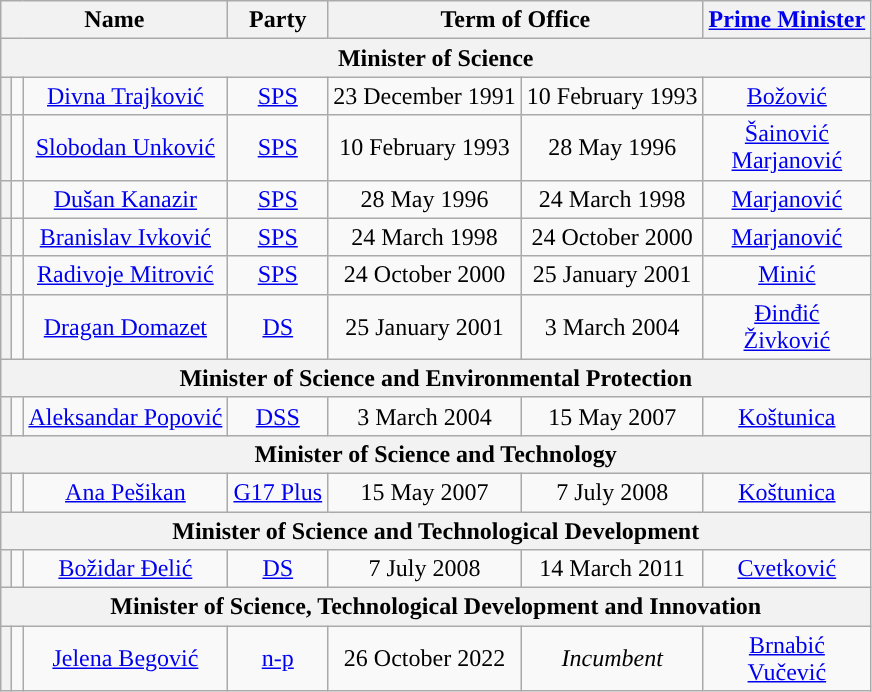<table class="wikitable" style="text-align:center;">
<tr>
<th colspan=3>Name<br></th>
<th>Party</th>
<th colspan=2>Term of Office</th>
<th><a href='#'>Prime Minister</a><br></th>
</tr>
<tr>
<th colspan="7">Minister of Science</th>
</tr>
<tr>
<th style="background:"></th>
<td></td>
<td><a href='#'>Divna Trajković</a><br></td>
<td><a href='#'>SPS</a></td>
<td>23 December 1991</td>
<td>10 February 1993</td>
<td><a href='#'>Božović</a> </td>
</tr>
<tr>
<th style="background:"></th>
<td></td>
<td><a href='#'>Slobodan Unković</a><br></td>
<td><a href='#'>SPS</a></td>
<td>10 February 1993</td>
<td>28 May 1996</td>
<td><a href='#'>Šainović</a> <br><a href='#'>Marjanović</a> </td>
</tr>
<tr>
<th style="background:"></th>
<td></td>
<td><a href='#'>Dušan Kanazir</a><br></td>
<td><a href='#'>SPS</a></td>
<td>28 May 1996</td>
<td>24 March 1998</td>
<td><a href='#'>Marjanović</a> </td>
</tr>
<tr>
<th style="background:"></th>
<td></td>
<td><a href='#'>Branislav Ivković</a><br></td>
<td><a href='#'>SPS</a></td>
<td>24 March 1998</td>
<td>24 October 2000</td>
<td><a href='#'>Marjanović</a> </td>
</tr>
<tr>
<th style="background:"></th>
<td></td>
<td><a href='#'>Radivoje Mitrović</a><br></td>
<td><a href='#'>SPS</a></td>
<td>24 October 2000</td>
<td>25 January 2001</td>
<td><a href='#'>Minić</a> </td>
</tr>
<tr>
<th style="background:"></th>
<td></td>
<td><a href='#'>Dragan Domazet</a><br></td>
<td><a href='#'>DS</a></td>
<td>25 January 2001</td>
<td>3 March 2004</td>
<td><a href='#'>Đinđić</a> <br><a href='#'>Živković</a> </td>
</tr>
<tr>
<th colspan="7">Minister of Science and Environmental Protection</th>
</tr>
<tr>
<th style="background:"></th>
<td></td>
<td><a href='#'>Aleksandar Popović</a><br></td>
<td><a href='#'>DSS</a></td>
<td>3 March 2004</td>
<td>15 May 2007</td>
<td><a href='#'>Koštunica</a> </td>
</tr>
<tr>
<th colspan="7">Minister of Science and Technology</th>
</tr>
<tr>
<th style="background:"></th>
<td></td>
<td><a href='#'>Ana Pešikan</a><br></td>
<td><a href='#'>G17 Plus</a></td>
<td>15 May 2007</td>
<td>7 July 2008</td>
<td><a href='#'>Koštunica</a> </td>
</tr>
<tr>
<th colspan="7">Minister of Science and Technological Development</th>
</tr>
<tr>
<th style="background:"></th>
<td></td>
<td><a href='#'>Božidar Đelić</a><br></td>
<td><a href='#'>DS</a></td>
<td>7 July 2008</td>
<td>14 March 2011</td>
<td><a href='#'>Cvetković</a> </td>
</tr>
<tr>
<th colspan="7">Minister of Science, Technological Development and Innovation</th>
</tr>
<tr>
<th style="background:"></th>
<td></td>
<td><a href='#'>Jelena Begović</a><br></td>
<td><a href='#'>n-p</a></td>
<td>26 October 2022</td>
<td><em>Incumbent</em></td>
<td><a href='#'>Brnabić</a> <br><a href='#'>Vučević</a> </td>
</tr>
</table>
